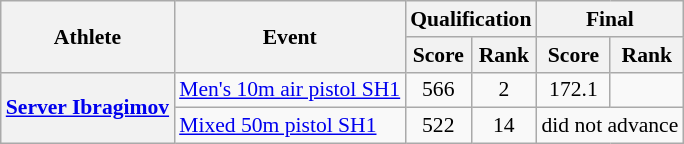<table class=wikitable style="font-size:90%">
<tr>
<th rowspan="2">Athlete</th>
<th rowspan="2">Event</th>
<th colspan="2">Qualification</th>
<th colspan="2">Final</th>
</tr>
<tr>
<th>Score</th>
<th>Rank</th>
<th>Score</th>
<th>Rank</th>
</tr>
<tr>
<th rowspan="2"><strong><a href='#'>Server Ibragimov</a></strong></th>
<td><a href='#'>Men's 10m air pistol SH1</a></td>
<td align="center">566</td>
<td align="center">2</td>
<td align="center">172.1</td>
<td align="center"></td>
</tr>
<tr>
<td><a href='#'>Mixed 50m pistol SH1</a></td>
<td align="center">522</td>
<td align="center">14</td>
<td colspan="2">did not advance</td>
</tr>
</table>
